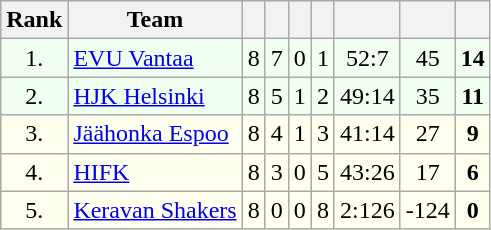<table class="wikitable" style="text-align:center; background-color:#F0FFF0">
<tr>
<th>Rank</th>
<th>Team</th>
<th></th>
<th></th>
<th></th>
<th></th>
<th></th>
<th></th>
<th></th>
</tr>
<tr>
<td>1.</td>
<td align="left"><a href='#'>EVU Vantaa</a></td>
<td>8</td>
<td>7</td>
<td>0</td>
<td>1</td>
<td>52:7</td>
<td>45</td>
<td><strong>14</strong></td>
</tr>
<tr>
<td>2.</td>
<td align="left"><a href='#'>HJK Helsinki</a></td>
<td>8</td>
<td>5</td>
<td>1</td>
<td>2</td>
<td>49:14</td>
<td>35</td>
<td><strong>11</strong></td>
</tr>
<tr style="background-color:#FFFFF0">
<td>3.</td>
<td align="left"><a href='#'>Jäähonka Espoo</a></td>
<td>8</td>
<td>4</td>
<td>1</td>
<td>3</td>
<td>41:14</td>
<td>27</td>
<td><strong>9</strong></td>
</tr>
<tr style="background-color:#FFFFF0">
<td>4.</td>
<td align="left"><a href='#'>HIFK</a></td>
<td>8</td>
<td>3</td>
<td>0</td>
<td>5</td>
<td>43:26</td>
<td>17</td>
<td><strong>6</strong></td>
</tr>
<tr style="background-color:#FFFFF0">
<td>5.</td>
<td align="left"><a href='#'>Keravan Shakers</a></td>
<td>8</td>
<td>0</td>
<td>0</td>
<td>8</td>
<td>2:126</td>
<td>-124</td>
<td><strong>0</strong></td>
</tr>
</table>
